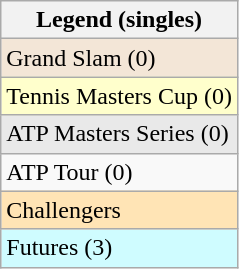<table class="wikitable">
<tr>
<th>Legend (singles)</th>
</tr>
<tr bgcolor="#f3e6d7">
<td>Grand Slam (0)</td>
</tr>
<tr bgcolor="ffffcc">
<td>Tennis Masters Cup (0)</td>
</tr>
<tr bgcolor="e9e9e9">
<td>ATP Masters Series (0)</td>
</tr>
<tr>
<td>ATP Tour (0)</td>
</tr>
<tr bgcolor="moccasin">
<td>Challengers</td>
</tr>
<tr bgcolor="CFFCFF">
<td>Futures (3)</td>
</tr>
</table>
